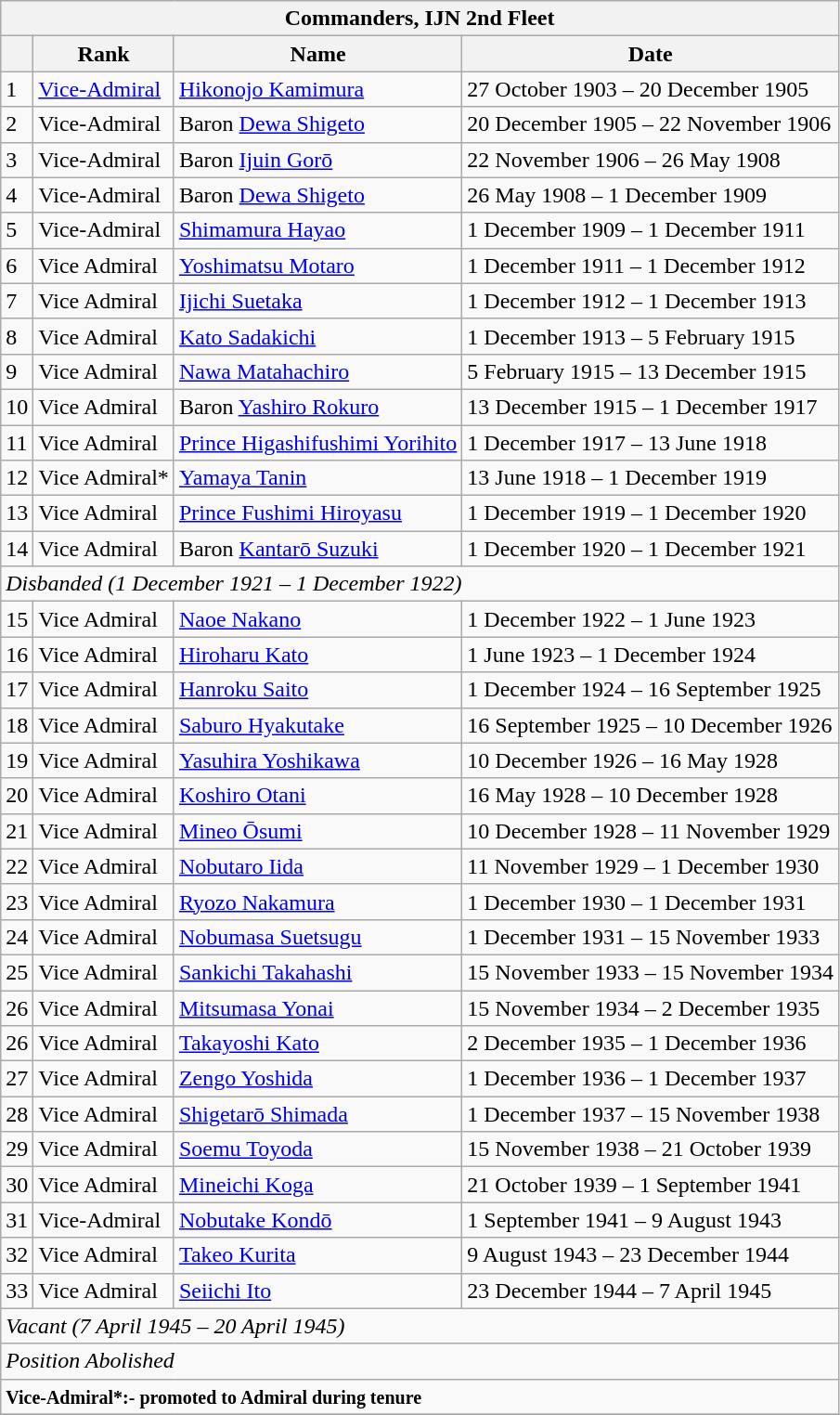<table class=wikitable>
<tr>
<th colspan="4">Commanders, IJN 2nd Fleet</th>
</tr>
<tr>
<th></th>
<th>Rank</th>
<th>Name</th>
<th>Date</th>
</tr>
<tr>
<td>1</td>
<td><a href='#'>Vice-Admiral</a></td>
<td><a href='#'>Hikonojo Kamimura</a></td>
<td>27 October 1903 – 20 December 1905</td>
</tr>
<tr>
<td>2</td>
<td>Vice-Admiral</td>
<td>Baron <a href='#'>Dewa Shigeto</a></td>
<td>20 December 1905 – 22 November 1906</td>
</tr>
<tr>
<td>3</td>
<td>Vice-Admiral</td>
<td>Baron <a href='#'>Ijuin Gorō</a></td>
<td>22 November 1906 – 26 May 1908</td>
</tr>
<tr>
<td>4</td>
<td>Vice-Admiral</td>
<td>Baron <a href='#'>Dewa Shigeto</a></td>
<td>26 May 1908 – 1 December 1909</td>
</tr>
<tr>
<td>5</td>
<td>Vice-Admiral</td>
<td><a href='#'>Shimamura Hayao</a></td>
<td>1 December 1909 – 1 December 1911</td>
</tr>
<tr>
<td>6</td>
<td>Vice Admiral</td>
<td><a href='#'>Yoshimatsu Motaro</a></td>
<td>1 December 1911 – 1 December 1912</td>
</tr>
<tr>
<td>7</td>
<td>Vice Admiral</td>
<td><a href='#'>Ijichi Suetaka</a></td>
<td>1 December 1912 – 1 December 1913</td>
</tr>
<tr>
<td>8</td>
<td>Vice Admiral</td>
<td><a href='#'>Kato Sadakichi</a></td>
<td>1 December 1913 – 5 February 1915</td>
</tr>
<tr>
<td>9</td>
<td>Vice Admiral</td>
<td><a href='#'>Nawa Matahachiro</a></td>
<td>5 February 1915 – 13 December 1915</td>
</tr>
<tr>
<td>10</td>
<td>Vice Admiral</td>
<td>Baron <a href='#'>Yashiro Rokuro</a></td>
<td>13 December 1915 – 1 December 1917</td>
</tr>
<tr>
<td>11</td>
<td>Vice Admiral</td>
<td><a href='#'>Prince Higashifushimi Yorihito</a></td>
<td>1 December 1917 – 13 June 1918</td>
</tr>
<tr>
<td>12</td>
<td>Vice Admiral*</td>
<td><a href='#'>Yamaya Tanin</a></td>
<td>13 June 1918 – 1 December 1919</td>
</tr>
<tr>
<td>13</td>
<td>Vice Admiral</td>
<td><a href='#'>Prince Fushimi Hiroyasu</a></td>
<td>1 December 1919 – 1 December 1920</td>
</tr>
<tr>
<td>14</td>
<td>Vice Admiral</td>
<td>Baron <a href='#'>Kantarō Suzuki</a></td>
<td>1 December 1920 – 1 December 1921</td>
</tr>
<tr>
<td colspan="4"><em>Disbanded (1 December 1921 – 1 December 1922)</em></td>
</tr>
<tr>
<td>15</td>
<td>Vice Admiral</td>
<td><a href='#'>Naoe Nakano</a></td>
<td>1 December 1922 – 1 June 1923</td>
</tr>
<tr>
<td>16</td>
<td>Vice Admiral</td>
<td><a href='#'>Hiroharu Kato</a></td>
<td>1 June 1923 – 1 December 1924</td>
</tr>
<tr>
<td>17</td>
<td>Vice Admiral</td>
<td><a href='#'>Hanroku Saito</a></td>
<td>1 December 1924 – 16 September 1925</td>
</tr>
<tr>
<td>18</td>
<td>Vice Admiral</td>
<td><a href='#'>Saburo Hyakutake</a></td>
<td>16 September 1925 – 10 December 1926</td>
</tr>
<tr>
<td>19</td>
<td>Vice Admiral</td>
<td><a href='#'>Yasuhira Yoshikawa</a></td>
<td>10 December 1926 – 16 May 1928</td>
</tr>
<tr>
<td>20</td>
<td>Vice Admiral</td>
<td><a href='#'>Koshiro Otani</a></td>
<td>16 May 1928 – 10 December 1928</td>
</tr>
<tr>
<td>21</td>
<td>Vice Admiral</td>
<td><a href='#'>Mineo Ōsumi</a></td>
<td>10 December 1928 – 11 November 1929</td>
</tr>
<tr>
<td>22</td>
<td>Vice Admiral</td>
<td><a href='#'>Nobutaro Iida</a></td>
<td>11 November 1929 – 1 December 1930</td>
</tr>
<tr>
<td>23</td>
<td>Vice Admiral</td>
<td><a href='#'>Ryozo Nakamura</a></td>
<td>1 December 1930 – 1 December 1931</td>
</tr>
<tr>
<td>24</td>
<td>Vice Admiral</td>
<td><a href='#'>Nobumasa Suetsugu</a></td>
<td>1 December 1931 – 15 November 1933</td>
</tr>
<tr>
<td>25</td>
<td>Vice Admiral</td>
<td><a href='#'>Sankichi Takahashi</a></td>
<td>15 November 1933 – 15 November 1934</td>
</tr>
<tr>
<td>26</td>
<td>Vice Admiral</td>
<td><a href='#'>Mitsumasa Yonai</a></td>
<td>15 November 1934 – 2 December 1935</td>
</tr>
<tr>
<td>26</td>
<td>Vice Admiral</td>
<td><a href='#'>Takayoshi Kato</a></td>
<td>2 December 1935 – 1 December 1936</td>
</tr>
<tr>
<td>27</td>
<td>Vice Admiral</td>
<td><a href='#'>Zengo Yoshida</a></td>
<td>1 December 1936 – 1 December 1937</td>
</tr>
<tr>
<td>28</td>
<td>Vice Admiral</td>
<td><a href='#'>Shigetarō Shimada</a></td>
<td>1 December 1937 – 15 November 1938</td>
</tr>
<tr>
<td>29</td>
<td>Vice Admiral</td>
<td><a href='#'>Soemu Toyoda</a></td>
<td>15 November 1938 – 21 October 1939</td>
</tr>
<tr>
<td>30</td>
<td>Vice Admiral</td>
<td><a href='#'>Mineichi Koga</a></td>
<td>21 October 1939 – 1 September 1941</td>
</tr>
<tr>
<td>31</td>
<td>Vice-Admiral</td>
<td><a href='#'>Nobutake Kondō</a></td>
<td>1 September 1941 – 9 August 1943</td>
</tr>
<tr>
<td>32</td>
<td>Vice Admiral</td>
<td><a href='#'>Takeo Kurita</a></td>
<td>9 August 1943 – 23 December 1944</td>
</tr>
<tr>
<td>33</td>
<td>Vice Admiral</td>
<td><a href='#'>Seiichi Ito</a></td>
<td>23 December 1944 – 7 April 1945</td>
</tr>
<tr>
<td colspan="4"><em>Vacant (7 April 1945 – 20 April 1945)</em></td>
</tr>
<tr>
<td colspan="4"><em>Position Abolished</em></td>
</tr>
<tr>
<td colspan="4"><strong><small>Vice-Admiral*:- promoted to Admiral during tenure</small></strong></td>
</tr>
<tr>
</tr>
</table>
